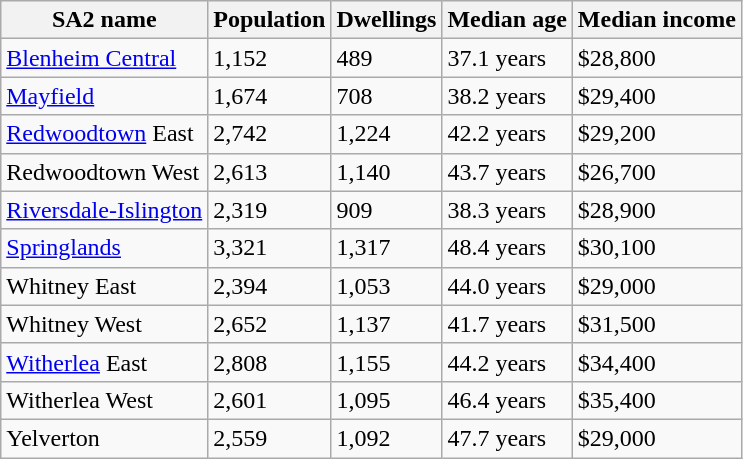<table class="wikitable sortable">
<tr>
<th>SA2 name</th>
<th>Population</th>
<th>Dwellings</th>
<th>Median age</th>
<th>Median income</th>
</tr>
<tr>
<td><a href='#'>Blenheim Central</a></td>
<td>1,152</td>
<td>489</td>
<td>37.1 years</td>
<td>$28,800</td>
</tr>
<tr>
<td><a href='#'>Mayfield</a></td>
<td>1,674</td>
<td>708</td>
<td>38.2 years</td>
<td>$29,400</td>
</tr>
<tr>
<td><a href='#'>Redwoodtown</a> East</td>
<td>2,742</td>
<td>1,224</td>
<td>42.2 years</td>
<td>$29,200</td>
</tr>
<tr>
<td>Redwoodtown West</td>
<td>2,613</td>
<td>1,140</td>
<td>43.7 years</td>
<td>$26,700</td>
</tr>
<tr>
<td><a href='#'>Riversdale-Islington</a></td>
<td>2,319</td>
<td>909</td>
<td>38.3 years</td>
<td>$28,900</td>
</tr>
<tr>
<td><a href='#'>Springlands</a></td>
<td>3,321</td>
<td>1,317</td>
<td>48.4 years</td>
<td>$30,100</td>
</tr>
<tr>
<td>Whitney East</td>
<td>2,394</td>
<td>1,053</td>
<td>44.0 years</td>
<td>$29,000</td>
</tr>
<tr>
<td>Whitney West</td>
<td>2,652</td>
<td>1,137</td>
<td>41.7 years</td>
<td>$31,500</td>
</tr>
<tr>
<td><a href='#'>Witherlea</a> East</td>
<td>2,808</td>
<td>1,155</td>
<td>44.2 years</td>
<td>$34,400</td>
</tr>
<tr>
<td>Witherlea West</td>
<td>2,601</td>
<td>1,095</td>
<td>46.4 years</td>
<td>$35,400</td>
</tr>
<tr>
<td>Yelverton</td>
<td>2,559</td>
<td>1,092</td>
<td>47.7 years</td>
<td>$29,000</td>
</tr>
</table>
